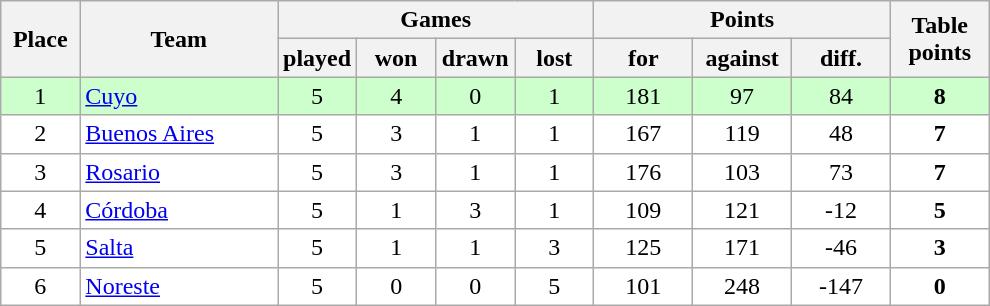<table class="wikitable">
<tr>
<th rowspan=2 width="8%">Place</th>
<th rowspan=2 width="20%">Team</th>
<th colspan=4 width="32%">Games</th>
<th colspan=3 width="30%">Points</th>
<th rowspan=2 width="10%">Table<br>points</th>
</tr>
<tr>
<th width="8%">played</th>
<th width="8%">won</th>
<th width="8%">drawn</th>
<th width="8%">lost</th>
<th width="10%">for</th>
<th width="10%">against</th>
<th width="10%">diff.</th>
</tr>
<tr align=center style="background: #ccffcc;">
<td>1</td>
<td align=left><a href='#'>Cuyo</a></td>
<td>5</td>
<td>4</td>
<td>0</td>
<td>1</td>
<td>181</td>
<td>97</td>
<td>84</td>
<td><strong>8</strong></td>
</tr>
<tr align=center style="background: #ffffff;">
<td>2</td>
<td align=left><a href='#'>Buenos Aires</a></td>
<td>5</td>
<td>3</td>
<td>1</td>
<td>1</td>
<td>167</td>
<td>119</td>
<td>48</td>
<td><strong>7</strong></td>
</tr>
<tr align=center style="background: #ffffff;">
<td>3</td>
<td align=left><a href='#'>Rosario</a></td>
<td>5</td>
<td>3</td>
<td>1</td>
<td>1</td>
<td>176</td>
<td>103</td>
<td>73</td>
<td><strong>7</strong></td>
</tr>
<tr align=center style="background: #ffffff;">
<td>4</td>
<td align=left><a href='#'>Córdoba</a></td>
<td>5</td>
<td>1</td>
<td>3</td>
<td>1</td>
<td>109</td>
<td>121</td>
<td>-12</td>
<td><strong>5</strong></td>
</tr>
<tr align=center style="background: #ffffff;">
<td>5</td>
<td align=left><a href='#'>Salta</a></td>
<td>5</td>
<td>1</td>
<td>1</td>
<td>3</td>
<td>125</td>
<td>171</td>
<td>-46</td>
<td><strong>3</strong></td>
</tr>
<tr align=center style="background: #ffffff;">
<td>6</td>
<td align=left><a href='#'>Noreste</a></td>
<td>5</td>
<td>0</td>
<td>0</td>
<td>5</td>
<td>101</td>
<td>248</td>
<td>-147</td>
<td><strong>0</strong></td>
</tr>
</table>
